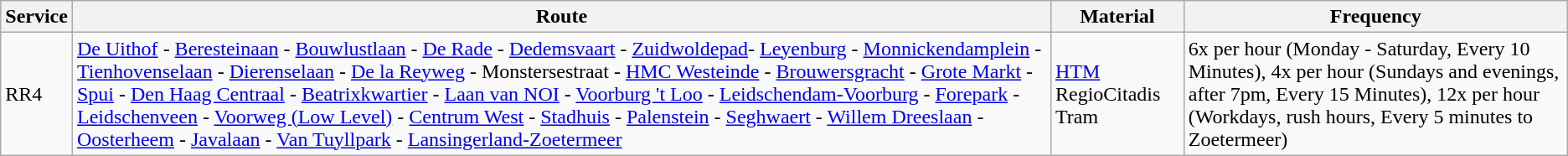<table class="wikitable vatop">
<tr>
<th>Service</th>
<th>Route</th>
<th>Material</th>
<th>Frequency</th>
</tr>
<tr>
<td>RR4</td>
<td><a href='#'>De Uithof</a> - <a href='#'>Beresteinaan</a> - <a href='#'>Bouwlustlaan</a> - <a href='#'>De Rade</a> - <a href='#'>Dedemsvaart</a> - <a href='#'>Zuidwoldepad</a>- <a href='#'>Leyenburg</a> - <a href='#'>Monnickendamplein</a> - <a href='#'>Tienhovenselaan</a> - <a href='#'>Dierenselaan</a> - <a href='#'>De la Reyweg</a> - Monstersestraat - <a href='#'>HMC Westeinde</a> - <a href='#'>Brouwersgracht</a> - <a href='#'>Grote Markt</a> - <a href='#'>Spui</a> - <a href='#'>Den Haag Centraal</a> - <a href='#'>Beatrixkwartier</a> - <a href='#'>Laan van NOI</a> - <a href='#'>Voorburg 't Loo</a> - <a href='#'>Leidschendam-Voorburg</a> - <a href='#'>Forepark</a> - <a href='#'>Leidschenveen</a> - <a href='#'>Voorweg (Low Level)</a> - <a href='#'>Centrum West</a> - <a href='#'>Stadhuis</a> - <a href='#'>Palenstein</a> - <a href='#'>Seghwaert</a> - <a href='#'>Willem Dreeslaan</a> - <a href='#'>Oosterheem</a> - <a href='#'>Javalaan</a> - <a href='#'>Van Tuyllpark</a> - <a href='#'>Lansingerland-Zoetermeer</a></td>
<td><a href='#'>HTM</a> RegioCitadis Tram</td>
<td>6x per hour (Monday - Saturday, Every 10 Minutes), 4x per hour (Sundays and evenings, after 7pm, Every 15 Minutes), 12x per hour (Workdays, rush hours, Every 5 minutes to Zoetermeer)</td>
</tr>
</table>
